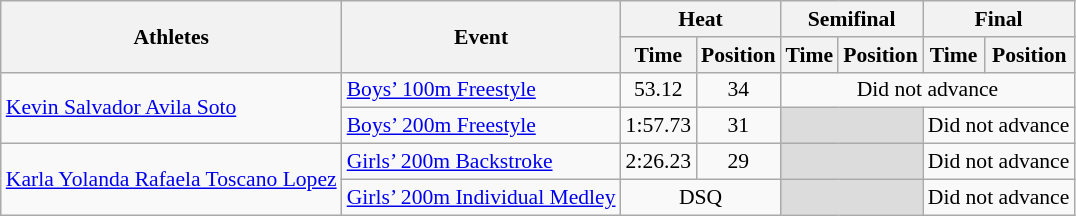<table class="wikitable" border="1" style="font-size:90%">
<tr>
<th rowspan=2>Athletes</th>
<th rowspan=2>Event</th>
<th colspan=2>Heat</th>
<th colspan=2>Semifinal</th>
<th colspan=2>Final</th>
</tr>
<tr>
<th>Time</th>
<th>Position</th>
<th>Time</th>
<th>Position</th>
<th>Time</th>
<th>Position</th>
</tr>
<tr>
<td rowspan=2><a href='#'>Kevin Salvador Avila Soto</a></td>
<td><a href='#'>Boys’ 100m Freestyle</a></td>
<td align=center>53.12</td>
<td align=center>34</td>
<td colspan="4" align=center>Did not advance</td>
</tr>
<tr>
<td><a href='#'>Boys’ 200m Freestyle</a></td>
<td align=center>1:57.73</td>
<td align=center>31</td>
<td colspan=2 bgcolor=#DCDCDC></td>
<td colspan="2" align=center>Did not advance</td>
</tr>
<tr>
<td rowspan=2><a href='#'>Karla Yolanda Rafaela Toscano Lopez</a></td>
<td><a href='#'>Girls’ 200m Backstroke</a></td>
<td align=center>2:26.23</td>
<td align=center>29</td>
<td colspan=2 bgcolor=#DCDCDC></td>
<td colspan="2" align=center>Did not advance</td>
</tr>
<tr>
<td><a href='#'>Girls’ 200m Individual Medley</a></td>
<td colspan="2" align=center>DSQ</td>
<td colspan=2 bgcolor=#DCDCDC></td>
<td colspan="2" align=center>Did not advance</td>
</tr>
</table>
